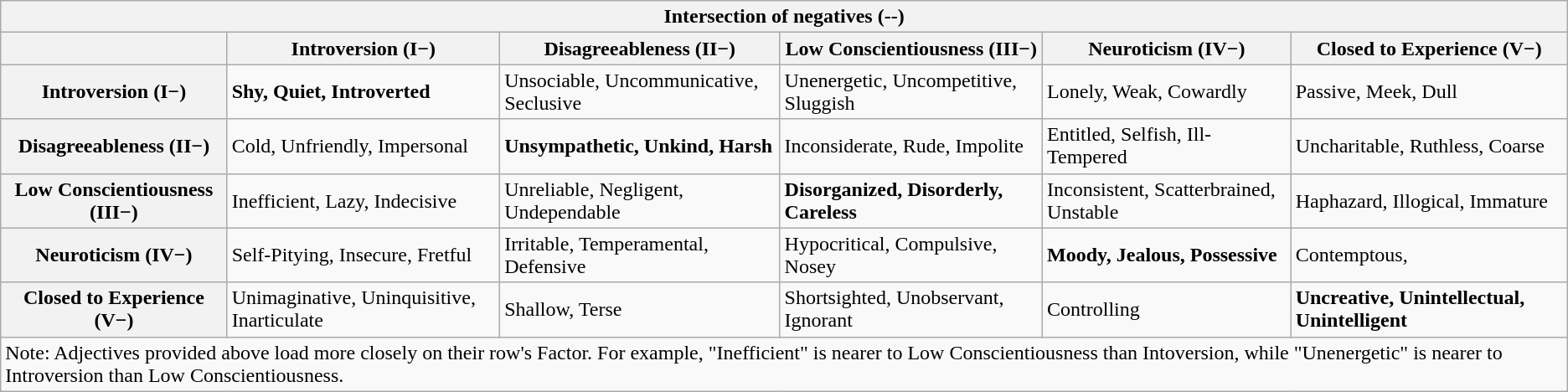<table class="wikitable">
<tr>
<th colspan="6">Intersection of negatives (--)</th>
</tr>
<tr>
<th></th>
<th>Introversion (I−)</th>
<th>Disagreeableness (II−)</th>
<th>Low Conscientiousness (III−)</th>
<th>Neuroticism (IV−)</th>
<th>Closed to Experience (V−)</th>
</tr>
<tr>
<th>Introversion (I−)</th>
<td><strong>Shy, Quiet, Introverted</strong></td>
<td>Unsociable, Uncommunicative, Seclusive</td>
<td>Unenergetic, Uncompetitive, Sluggish</td>
<td>Lonely, Weak, Cowardly</td>
<td>Passive, Meek, Dull</td>
</tr>
<tr>
<th>Disagreeableness (II−)</th>
<td>Cold, Unfriendly, Impersonal</td>
<td><strong>Unsympathetic, Unkind, Harsh</strong></td>
<td>Inconsiderate, Rude, Impolite</td>
<td>Entitled, Selfish, Ill-Tempered</td>
<td>Uncharitable, Ruthless, Coarse</td>
</tr>
<tr>
<th>Low Conscientiousness (III−)</th>
<td>Inefficient, Lazy, Indecisive</td>
<td>Unreliable, Negligent, Undependable</td>
<td><strong>Disorganized, Disorderly, Careless</strong></td>
<td>Inconsistent, Scatterbrained, Unstable</td>
<td>Haphazard, Illogical, Immature</td>
</tr>
<tr>
<th>Neuroticism (IV−)</th>
<td>Self-Pitying, Insecure, Fretful</td>
<td>Irritable, Temperamental, Defensive</td>
<td>Hypocritical, Compulsive, Nosey</td>
<td><strong>Moody, Jealous, Possessive</strong></td>
<td>Contemptous,</td>
</tr>
<tr>
<th>Closed to Experience (V−)</th>
<td>Unimaginative, Uninquisitive, Inarticulate</td>
<td>Shallow, Terse</td>
<td>Shortsighted, Unobservant, Ignorant</td>
<td>Controlling</td>
<td><strong>Uncreative, Unintellectual, Unintelligent</strong></td>
</tr>
<tr>
<td colspan="6">Note: Adjectives provided above load more closely on their row's Factor. For example, "Inefficient" is nearer to Low Conscientiousness than Intoversion, while "Unenergetic" is nearer to Introversion than Low Conscientiousness.</td>
</tr>
</table>
